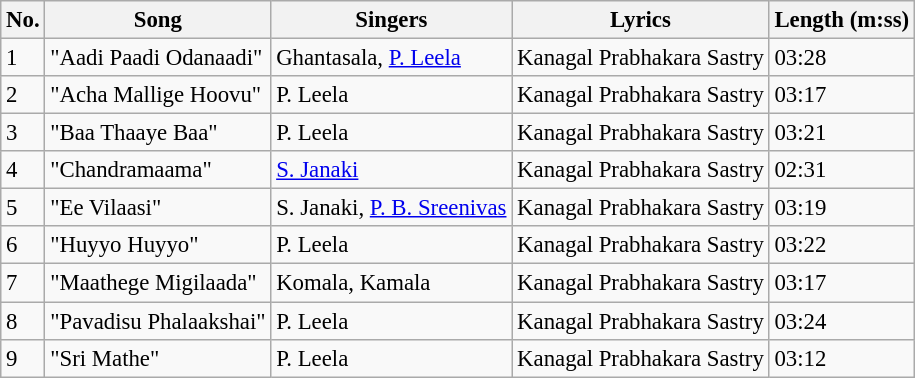<table class="wikitable" style="font-size:95%;">
<tr>
<th>No.</th>
<th>Song</th>
<th>Singers</th>
<th>Lyrics</th>
<th>Length (m:ss)</th>
</tr>
<tr>
<td>1</td>
<td>"Aadi Paadi Odanaadi"</td>
<td>Ghantasala, <a href='#'>P. Leela</a></td>
<td>Kanagal Prabhakara Sastry</td>
<td>03:28</td>
</tr>
<tr>
<td>2</td>
<td>"Acha Mallige Hoovu"</td>
<td>P. Leela</td>
<td>Kanagal Prabhakara Sastry</td>
<td>03:17</td>
</tr>
<tr>
<td>3</td>
<td>"Baa Thaaye Baa"</td>
<td>P. Leela</td>
<td>Kanagal Prabhakara Sastry</td>
<td>03:21</td>
</tr>
<tr>
<td>4</td>
<td>"Chandramaama"</td>
<td><a href='#'>S. Janaki</a></td>
<td>Kanagal Prabhakara Sastry</td>
<td>02:31</td>
</tr>
<tr>
<td>5</td>
<td>"Ee Vilaasi"</td>
<td>S. Janaki, <a href='#'>P. B. Sreenivas</a></td>
<td>Kanagal Prabhakara Sastry</td>
<td>03:19</td>
</tr>
<tr>
<td>6</td>
<td>"Huyyo Huyyo"</td>
<td>P. Leela</td>
<td>Kanagal Prabhakara Sastry</td>
<td>03:22</td>
</tr>
<tr>
<td>7</td>
<td>"Maathege Migilaada"</td>
<td>Komala, Kamala</td>
<td>Kanagal Prabhakara Sastry</td>
<td>03:17</td>
</tr>
<tr>
<td>8</td>
<td>"Pavadisu Phalaakshai"</td>
<td>P. Leela</td>
<td>Kanagal Prabhakara Sastry</td>
<td>03:24</td>
</tr>
<tr>
<td>9</td>
<td>"Sri Mathe"</td>
<td>P. Leela</td>
<td>Kanagal Prabhakara Sastry</td>
<td>03:12</td>
</tr>
</table>
